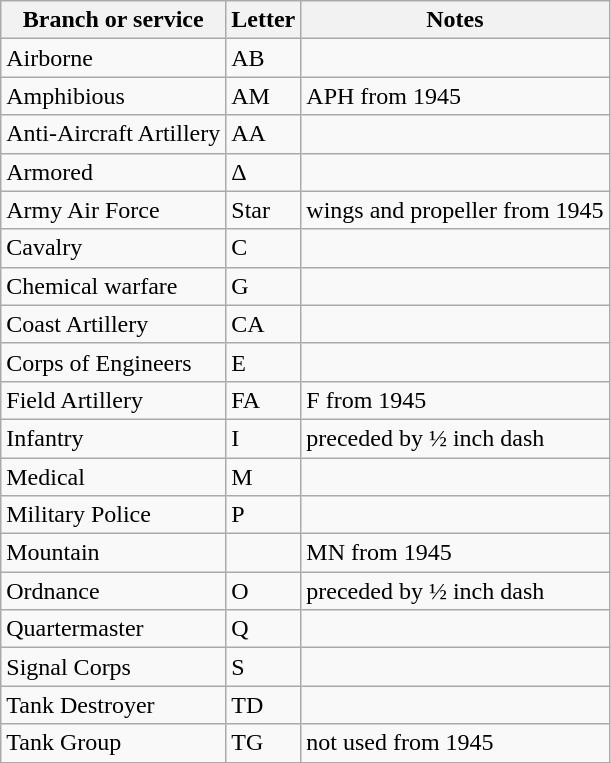<table class="wikitable" style="centre">
<tr>
<th>Branch or service</th>
<th>Letter</th>
<th>Notes</th>
</tr>
<tr>
<td>Airborne</td>
<td>AB</td>
<td></td>
</tr>
<tr>
<td>Amphibious</td>
<td>AM</td>
<td>APH from 1945</td>
</tr>
<tr>
<td>Anti-Aircraft Artillery</td>
<td>AA</td>
<td></td>
</tr>
<tr>
<td>Armored</td>
<td>Δ</td>
<td></td>
</tr>
<tr>
<td>Army Air Force</td>
<td>Star</td>
<td>wings and propeller from 1945</td>
</tr>
<tr>
<td>Cavalry</td>
<td>C</td>
<td></td>
</tr>
<tr>
<td>Chemical  warfare</td>
<td>G</td>
<td></td>
</tr>
<tr>
<td>Coast Artillery</td>
<td>CA</td>
<td></td>
</tr>
<tr>
<td>Corps of Engineers</td>
<td>E</td>
<td></td>
</tr>
<tr>
<td>Field Artillery</td>
<td>FA</td>
<td>F from 1945</td>
</tr>
<tr>
<td>Infantry</td>
<td>I</td>
<td>preceded by ½ inch dash</td>
</tr>
<tr>
<td>Medical</td>
<td>M</td>
<td></td>
</tr>
<tr>
<td>Military Police</td>
<td>P</td>
<td></td>
</tr>
<tr>
<td>Mountain</td>
<td></td>
<td>MN from 1945</td>
</tr>
<tr>
<td>Ordnance</td>
<td>O</td>
<td>preceded by ½ inch dash</td>
</tr>
<tr>
<td>Quartermaster</td>
<td>Q</td>
<td></td>
</tr>
<tr>
<td>Signal Corps</td>
<td>S</td>
<td></td>
</tr>
<tr>
<td>Tank Destroyer</td>
<td>TD</td>
<td></td>
</tr>
<tr>
<td>Tank Group</td>
<td>TG</td>
<td>not used from 1945</td>
</tr>
<tr>
</tr>
</table>
